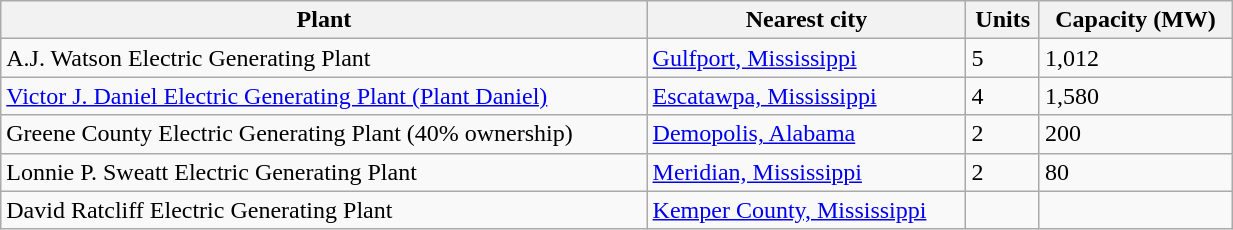<table class="wikitable" width="65%">
<tr>
<th>Plant</th>
<th>Nearest city</th>
<th>Units</th>
<th>Capacity (MW)</th>
</tr>
<tr>
<td>A.J. Watson Electric Generating Plant</td>
<td><a href='#'>Gulfport, Mississippi</a></td>
<td>5</td>
<td>1,012</td>
</tr>
<tr>
<td><a href='#'>Victor J. Daniel Electric Generating Plant (Plant Daniel)</a></td>
<td><a href='#'>Escatawpa, Mississippi</a></td>
<td>4</td>
<td>1,580</td>
</tr>
<tr>
<td>Greene County Electric Generating Plant (40% ownership)</td>
<td><a href='#'>Demopolis, Alabama</a></td>
<td>2</td>
<td>200</td>
</tr>
<tr>
<td>Lonnie P. Sweatt Electric Generating Plant</td>
<td><a href='#'>Meridian, Mississippi</a></td>
<td>2</td>
<td>80</td>
</tr>
<tr>
<td>David Ratcliff Electric Generating Plant</td>
<td><a href='#'>Kemper County, Mississippi</a></td>
<td></td>
</tr>
</table>
